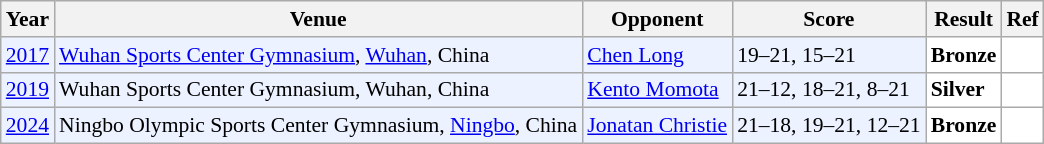<table class="sortable wikitable" style="font-size: 90%;">
<tr>
<th>Year</th>
<th>Venue</th>
<th>Opponent</th>
<th>Score</th>
<th>Result</th>
<th>Ref</th>
</tr>
<tr style="background:#ECF2FF">
<td align="center"><a href='#'>2017</a></td>
<td align="left"><a href='#'>Wuhan Sports Center Gymnasium</a>, <a href='#'>Wuhan</a>, China</td>
<td align="left"> <a href='#'>Chen Long</a></td>
<td align="left">19–21, 15–21</td>
<td style="text-align:left; background:white"> <strong>Bronze</strong></td>
<td style="text-align:center; background:white"></td>
</tr>
<tr style="background:#ECF2FF">
<td align="center"><a href='#'>2019</a></td>
<td align="left">Wuhan Sports Center Gymnasium, Wuhan, China</td>
<td align="left"> <a href='#'>Kento Momota</a></td>
<td align="left">21–12, 18–21, 8–21</td>
<td style="text-align:left; background:white"> <strong>Silver</strong></td>
<td style="text-align:center; background:white"></td>
</tr>
<tr style="background:#ECF2FF">
<td align="center"><a href='#'>2024</a></td>
<td align="left">Ningbo Olympic Sports Center Gymnasium, <a href='#'>Ningbo</a>, China</td>
<td align="left"> <a href='#'>Jonatan Christie</a></td>
<td align="left">21–18, 19–21, 12–21</td>
<td style="text-align:left; background:white"> <strong>Bronze</strong></td>
<td style="text-align:center; background:white"></td>
</tr>
</table>
